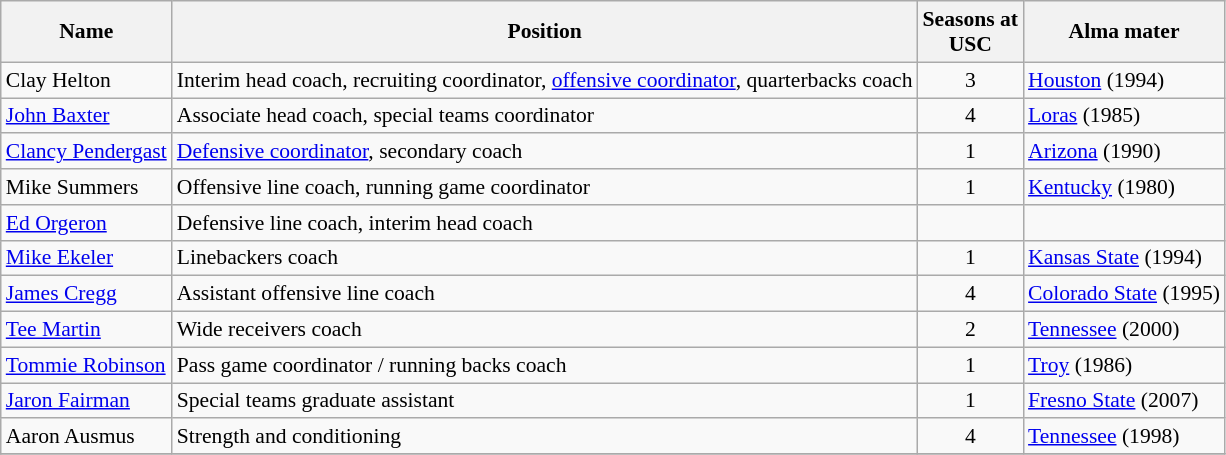<table class="wikitable" border="1" style="font-size:90%;">
<tr>
<th>Name</th>
<th>Position</th>
<th>Seasons at<br>USC</th>
<th>Alma mater</th>
</tr>
<tr>
<td>Clay Helton</td>
<td>Interim head coach, recruiting coordinator, <a href='#'>offensive coordinator</a>, quarterbacks coach</td>
<td align=center>3</td>
<td><a href='#'>Houston</a> (1994)</td>
</tr>
<tr>
<td><a href='#'>John Baxter</a></td>
<td>Associate head coach, special teams coordinator</td>
<td align=center>4</td>
<td><a href='#'>Loras</a> (1985)</td>
</tr>
<tr>
<td><a href='#'>Clancy Pendergast</a></td>
<td><a href='#'>Defensive coordinator</a>, secondary coach</td>
<td align=center>1</td>
<td><a href='#'>Arizona</a> (1990)</td>
</tr>
<tr>
<td>Mike Summers</td>
<td>Offensive line coach, running game coordinator</td>
<td align=center>1</td>
<td><a href='#'>Kentucky</a> (1980)</td>
</tr>
<tr>
<td><a href='#'>Ed Orgeron</a></td>
<td>Defensive line coach, interim head coach</td>
<td></td>
</tr>
<tr>
<td><a href='#'>Mike Ekeler</a></td>
<td>Linebackers coach</td>
<td align=center>1</td>
<td><a href='#'>Kansas State</a> (1994)</td>
</tr>
<tr>
<td><a href='#'>James Cregg</a></td>
<td>Assistant offensive line coach</td>
<td align=center>4</td>
<td><a href='#'>Colorado State</a> (1995)</td>
</tr>
<tr>
<td><a href='#'>Tee Martin</a></td>
<td>Wide receivers coach</td>
<td align=center>2</td>
<td><a href='#'>Tennessee</a> (2000)</td>
</tr>
<tr>
<td><a href='#'>Tommie Robinson</a></td>
<td>Pass game coordinator / running backs coach</td>
<td align=center>1</td>
<td><a href='#'>Troy</a> (1986)</td>
</tr>
<tr>
<td><a href='#'>Jaron Fairman</a></td>
<td>Special teams graduate assistant</td>
<td align=center>1</td>
<td><a href='#'>Fresno State</a> (2007)</td>
</tr>
<tr>
<td>Aaron Ausmus</td>
<td>Strength and conditioning</td>
<td align=center>4</td>
<td><a href='#'>Tennessee</a> (1998)</td>
</tr>
<tr>
</tr>
</table>
